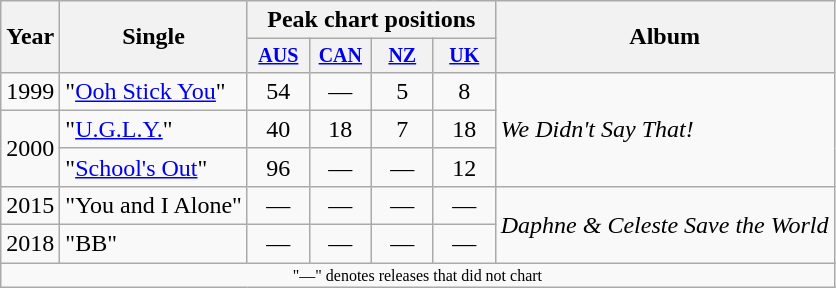<table class="wikitable" style="text-align:center;">
<tr>
<th rowspan="2">Year</th>
<th rowspan="2">Single</th>
<th colspan="4">Peak chart positions</th>
<th rowspan="2">Album</th>
</tr>
<tr style="font-size:smaller;">
<th style="width:35px;"><a href='#'>AUS</a><br></th>
<th style="width:35px;"><a href='#'>CAN</a><br></th>
<th style="width:35px;"><a href='#'>NZ</a><br></th>
<th style="width:35px;"><a href='#'>UK</a><br></th>
</tr>
<tr>
<td>1999</td>
<td style="text-align:left;">"<a href='#'>Ooh Stick You</a>"</td>
<td>54</td>
<td>—</td>
<td>5</td>
<td>8</td>
<td style="text-align:left;" rowspan="3"><em>We Didn't Say That!</em></td>
</tr>
<tr>
<td rowspan="2">2000</td>
<td style="text-align:left;">"<a href='#'>U.G.L.Y.</a>"</td>
<td>40</td>
<td>18</td>
<td>7</td>
<td>18</td>
</tr>
<tr>
<td style="text-align:left;">"<a href='#'>School's Out</a>"</td>
<td>96</td>
<td>—</td>
<td>—</td>
<td>12</td>
</tr>
<tr>
<td>2015</td>
<td style="text-align:left;">"You and I Alone"</td>
<td>—</td>
<td>—</td>
<td>—</td>
<td>—</td>
<td rowspan="2"><em>Daphne & Celeste Save the World</em></td>
</tr>
<tr>
<td>2018</td>
<td style="text-align:left;">"BB"</td>
<td>—</td>
<td>—</td>
<td>—</td>
<td>—</td>
</tr>
<tr>
<td colspan="15" style="font-size:8pt">"—" denotes releases that did not chart</td>
</tr>
</table>
